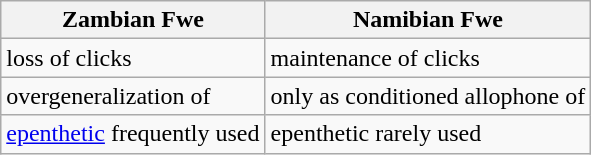<table class="wikitable">
<tr>
<th>Zambian Fwe</th>
<th>Namibian Fwe</th>
</tr>
<tr valign=top>
<td>loss of clicks</td>
<td>maintenance of clicks</td>
</tr>
<tr valign=top>
<td>overgeneralization of </td>
<td> only as conditioned allophone of </td>
</tr>
<tr valign=top>
<td><a href='#'>epenthetic</a>  frequently used</td>
<td>epenthetic  rarely used</td>
</tr>
</table>
